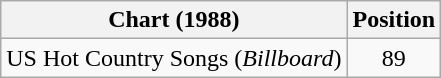<table class="wikitable">
<tr>
<th>Chart (1988)</th>
<th>Position</th>
</tr>
<tr>
<td>US Hot Country Songs (<em>Billboard</em>)</td>
<td align="center">89</td>
</tr>
</table>
